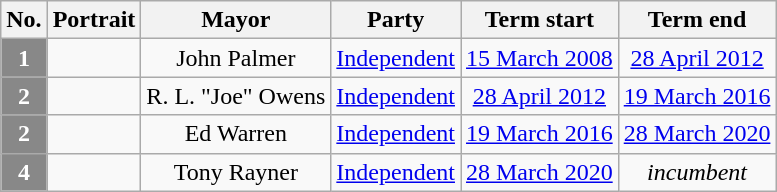<table class="wikitable">
<tr>
<th>No.</th>
<th>Portrait</th>
<th>Mayor</th>
<th>Party</th>
<th>Term start</th>
<th>Term end</th>
</tr>
<tr>
<th style="background:#888888; color:white">1</th>
<td align="center"></td>
<td align="center">John Palmer</td>
<td align="center"><a href='#'>Independent</a></td>
<td align="center"><a href='#'>15 March 2008</a></td>
<td align="center"><a href='#'>28 April 2012</a></td>
</tr>
<tr>
<th style="background:#888888; color:white">2</th>
<td align="center"></td>
<td align="center">R. L. "Joe" Owens</td>
<td align="center"><a href='#'>Independent</a></td>
<td align="center"><a href='#'>28 April 2012</a></td>
<td align="center"><a href='#'>19 March 2016</a></td>
</tr>
<tr>
<th style="background:#888888; color:white">2</th>
<td align="center"></td>
<td align="center">Ed Warren</td>
<td align="center"><a href='#'>Independent</a></td>
<td align="center"><a href='#'>19 March 2016</a></td>
<td align="center"><a href='#'>28 March 2020</a></td>
</tr>
<tr>
<th style="background:#888888; color:white">4</th>
<td align="center"></td>
<td align="center">Tony Rayner</td>
<td align="center"><a href='#'>Independent</a></td>
<td align="center"><a href='#'>28 March 2020</a></td>
<td align="center"><em>incumbent</em></td>
</tr>
</table>
